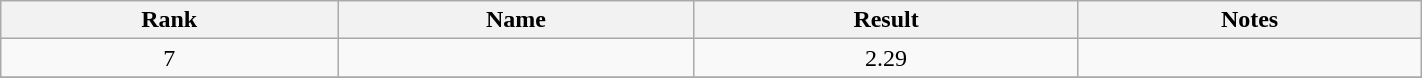<table class="sortable wikitable" width=75%>
<tr>
<th>Rank</th>
<th>Name</th>
<th>Result</th>
<th>Notes</th>
</tr>
<tr>
<td align="center">7</td>
<td></td>
<td align="center">2.29</td>
<td align="center"></td>
</tr>
<tr>
</tr>
</table>
